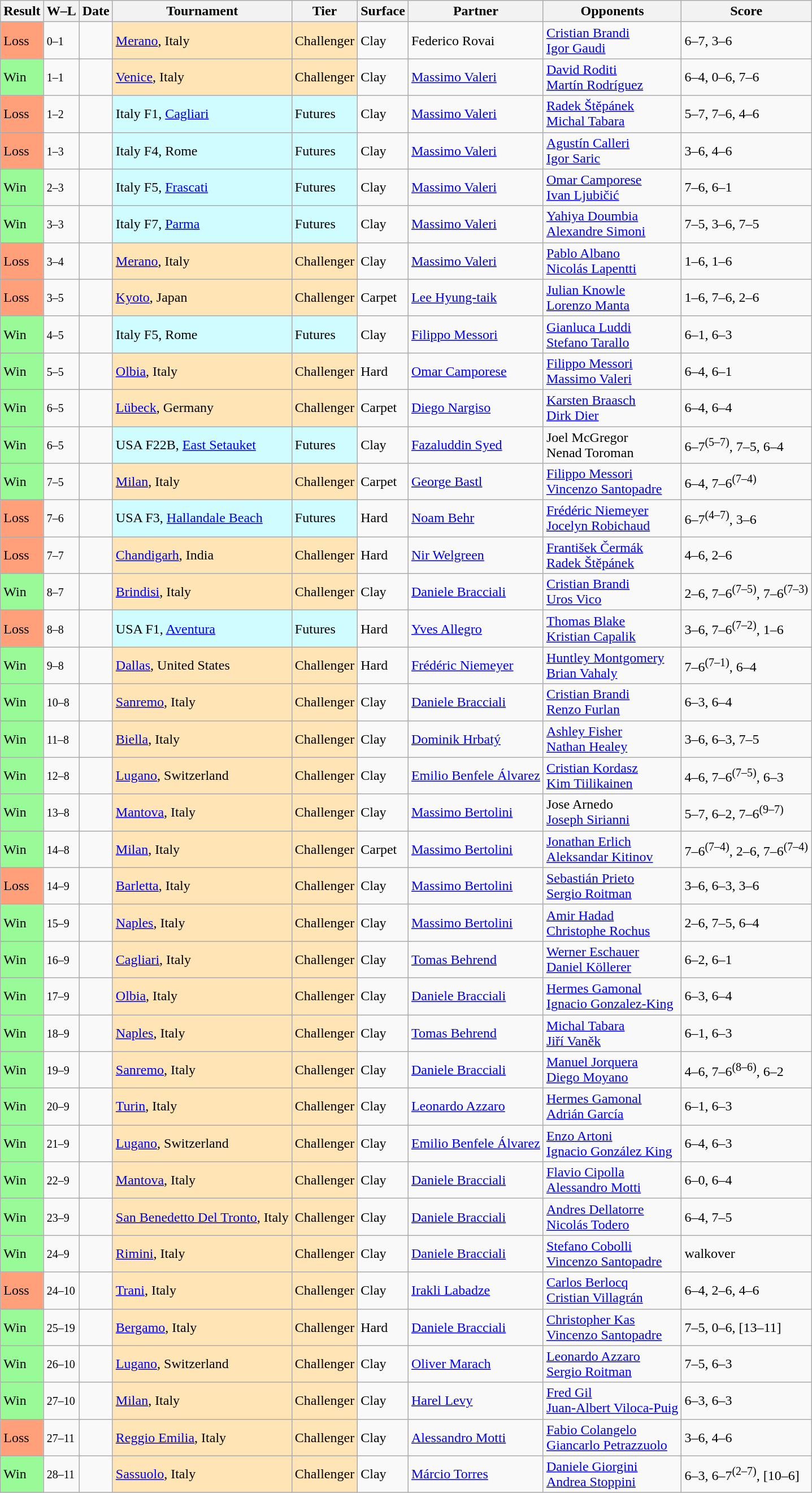<table class="sortable wikitable">
<tr>
<th>Result</th>
<th class="unsortable">W–L</th>
<th>Date</th>
<th>Tournament</th>
<th>Tier</th>
<th>Surface</th>
<th>Partner</th>
<th>Opponents</th>
<th class="unsortable">Score</th>
</tr>
<tr>
<td style="background:#ffa07a;">Loss</td>
<td><small>0–1</small></td>
<td></td>
<td style="background:moccasin;"><a href='#'>Merano</a>, Italy</td>
<td style="background:moccasin;">Challenger</td>
<td>Clay</td>
<td> Federico Rovai</td>
<td> <a href='#'>Cristian Brandi</a> <br>  <a href='#'>Igor Gaudi</a></td>
<td>6–7, 3–6</td>
</tr>
<tr>
<td style="background:#98fb98;">Win</td>
<td><small>1–1</small></td>
<td></td>
<td style="background:moccasin;"><a href='#'>Venice</a>, Italy</td>
<td style="background:moccasin;">Challenger</td>
<td>Clay</td>
<td> <a href='#'>Massimo Valeri</a></td>
<td> <a href='#'>David Roditi</a> <br>  <a href='#'>Martín Rodríguez</a></td>
<td>6–4, 0–6, 7–6</td>
</tr>
<tr>
<td style="background:#ffa07a;">Loss</td>
<td><small>1–2</small></td>
<td></td>
<td style="background:#cffcff;">Italy F1, <a href='#'>Cagliari</a></td>
<td style="background:#cffcff;">Futures</td>
<td>Clay</td>
<td> <a href='#'>Massimo Valeri</a></td>
<td> <a href='#'>Radek Štěpánek</a> <br>  <a href='#'>Michal Tabara</a></td>
<td>5–7, 7–6, 4–6</td>
</tr>
<tr>
<td style="background:#ffa07a;">Loss</td>
<td><small>1–3</small></td>
<td></td>
<td style="background:#cffcff;">Italy F4, Rome</td>
<td style="background:#cffcff;">Futures</td>
<td>Clay</td>
<td> <a href='#'>Massimo Valeri</a></td>
<td> <a href='#'>Agustín Calleri</a> <br>  <a href='#'>Igor Saric</a></td>
<td>3–6, 4–6</td>
</tr>
<tr>
<td style="background:#98fb98;">Win</td>
<td><small>2–3</small></td>
<td></td>
<td style="background:#cffcff;">Italy F5, <a href='#'>Frascati</a></td>
<td style="background:#cffcff;">Futures</td>
<td>Clay</td>
<td> <a href='#'>Massimo Valeri</a></td>
<td> <a href='#'>Omar Camporese</a> <br>  <a href='#'>Ivan Ljubičić</a></td>
<td>7–6, 6–1</td>
</tr>
<tr>
<td style="background:#98fb98;">Win</td>
<td><small>3–3</small></td>
<td></td>
<td style="background:#cffcff;">Italy F7, <a href='#'>Parma</a></td>
<td style="background:#cffcff;">Futures</td>
<td>Clay</td>
<td> <a href='#'>Massimo Valeri</a></td>
<td> <a href='#'>Yahiya Doumbia</a> <br>  <a href='#'>Alexandre Simoni</a></td>
<td>7–5, 3–6, 7–5</td>
</tr>
<tr>
<td style="background:#ffa07a;">Loss</td>
<td><small>3–4</small></td>
<td></td>
<td style="background:moccasin;"><a href='#'>Merano</a>, Italy</td>
<td style="background:moccasin;">Challenger</td>
<td>Clay</td>
<td> <a href='#'>Massimo Valeri</a></td>
<td> <a href='#'>Pablo Albano</a> <br>  <a href='#'>Nicolás Lapentti</a></td>
<td>1–6, 1–6</td>
</tr>
<tr>
<td style="background:#ffa07a;">Loss</td>
<td><small>3–5</small></td>
<td></td>
<td style="background:moccasin;"><a href='#'>Kyoto</a>, Japan</td>
<td style="background:moccasin;">Challenger</td>
<td>Carpet</td>
<td> <a href='#'>Lee Hyung-taik</a></td>
<td> <a href='#'>Julian Knowle</a> <br>  <a href='#'>Lorenzo Manta</a></td>
<td>1–6, 7–6, 2–6</td>
</tr>
<tr>
<td style="background:#98fb98;">Win</td>
<td><small>4–5</small></td>
<td></td>
<td style="background:#cffcff;">Italy F5, Rome</td>
<td style="background:#cffcff;">Futures</td>
<td>Clay</td>
<td> <a href='#'>Filippo Messori</a></td>
<td> <a href='#'>Gianluca Luddi</a> <br>  <a href='#'>Stefano Tarallo</a></td>
<td>6–1, 6–3</td>
</tr>
<tr>
<td style="background:#98fb98;">Win</td>
<td><small>5–5</small></td>
<td></td>
<td style="background:moccasin;"><a href='#'>Olbia</a>, Italy</td>
<td style="background:moccasin;">Challenger</td>
<td>Hard</td>
<td> <a href='#'>Omar Camporese</a></td>
<td> <a href='#'>Filippo Messori</a> <br>  <a href='#'>Massimo Valeri</a></td>
<td>6–4, 6–1</td>
</tr>
<tr>
<td style="background:#98fb98;">Win</td>
<td><small>6–5</small></td>
<td></td>
<td style="background:moccasin;"><a href='#'>Lübeck</a>, Germany</td>
<td style="background:moccasin;">Challenger</td>
<td>Carpet</td>
<td> <a href='#'>Diego Nargiso</a></td>
<td> <a href='#'>Karsten Braasch</a> <br>  <a href='#'>Dirk Dier</a></td>
<td>6–4, 6–4</td>
</tr>
<tr>
<td style="background:#98fb98;">Win</td>
<td><small>6–5</small></td>
<td></td>
<td style="background:#cffcff;">USA F22B, <a href='#'>East Setauket</a></td>
<td style="background:#cffcff;">Futures</td>
<td>Clay</td>
<td> <a href='#'>Fazaluddin Syed</a></td>
<td> Joel McGregor <br>  Nenad Toroman</td>
<td>6–7<sup>(5–7)</sup>, 7–5, 6–4</td>
</tr>
<tr>
<td style="background:#98fb98;">Win</td>
<td><small>7–5</small></td>
<td></td>
<td style="background:moccasin;"><a href='#'>Milan</a>, Italy</td>
<td style="background:moccasin;">Challenger</td>
<td>Carpet</td>
<td> <a href='#'>George Bastl</a></td>
<td> <a href='#'>Filippo Messori</a> <br>  <a href='#'>Vincenzo Santopadre</a></td>
<td>6–4, 7–6<sup>(7–4)</sup></td>
</tr>
<tr>
<td style="background:#ffa07a;">Loss</td>
<td><small>7–6</small></td>
<td></td>
<td style="background:#cffcff;">USA F3, <a href='#'>Hallandale Beach</a></td>
<td style="background:#cffcff;">Futures</td>
<td>Hard</td>
<td> <a href='#'>Noam Behr</a></td>
<td> <a href='#'>Frédéric Niemeyer</a> <br>  <a href='#'>Jocelyn Robichaud</a></td>
<td>6–7<sup>(4–7)</sup>, 3–6</td>
</tr>
<tr>
<td style="background:#ffa07a;">Loss</td>
<td><small>7–7</small></td>
<td></td>
<td style="background:moccasin;"><a href='#'>Chandigarh</a>, India</td>
<td style="background:moccasin;">Challenger</td>
<td>Hard</td>
<td> <a href='#'>Nir Welgreen</a></td>
<td> <a href='#'>František Čermák</a> <br>  <a href='#'>Radek Štěpánek</a></td>
<td>4–6, 2–6</td>
</tr>
<tr>
<td style="background:#98fb98;">Win</td>
<td><small>8–7</small></td>
<td></td>
<td style="background:moccasin;"><a href='#'>Brindisi</a>, Italy</td>
<td style="background:moccasin;">Challenger</td>
<td>Clay</td>
<td> <a href='#'>Daniele Bracciali</a></td>
<td> <a href='#'>Cristian Brandi</a> <br>  <a href='#'>Uros Vico</a></td>
<td>2–6, 7–6<sup>(7–5)</sup>, 7–6<sup>(7–3)</sup></td>
</tr>
<tr>
<td style="background:#ffa07a;">Loss</td>
<td><small>8–8</small></td>
<td></td>
<td style="background:#cffcff;">USA F1, <a href='#'>Aventura</a></td>
<td style="background:#cffcff;">Futures</td>
<td>Hard</td>
<td> <a href='#'>Yves Allegro</a></td>
<td> <a href='#'>Thomas Blake</a> <br>  <a href='#'>Kristian Capalik</a></td>
<td>3–6, 7–6<sup>(7–2)</sup>, 1–6</td>
</tr>
<tr>
<td style="background:#98fb98;">Win</td>
<td><small>9–8</small></td>
<td></td>
<td style="background:moccasin;"><a href='#'>Dallas</a>, United States</td>
<td style="background:moccasin;">Challenger</td>
<td>Hard</td>
<td> <a href='#'>Frédéric Niemeyer</a></td>
<td> <a href='#'>Huntley Montgomery</a> <br>  <a href='#'>Brian Vahaly</a></td>
<td>7–6<sup>(7–1)</sup>, 6–4</td>
</tr>
<tr>
<td style="background:#98fb98;">Win</td>
<td><small>10–8</small></td>
<td></td>
<td style="background:moccasin;"><a href='#'>Sanremo</a>, Italy</td>
<td style="background:moccasin;">Challenger</td>
<td>Clay</td>
<td> <a href='#'>Daniele Bracciali</a></td>
<td> <a href='#'>Cristian Brandi</a> <br>  <a href='#'>Renzo Furlan</a></td>
<td>6–3, 6–4</td>
</tr>
<tr>
<td style="background:#98fb98;">Win</td>
<td><small>11–8</small></td>
<td></td>
<td style="background:moccasin;"><a href='#'>Biella</a>, Italy</td>
<td style="background:moccasin;">Challenger</td>
<td>Clay</td>
<td> <a href='#'>Dominik Hrbatý</a></td>
<td> <a href='#'>Ashley Fisher</a> <br>  <a href='#'>Nathan Healey</a></td>
<td>3–6, 6–3, 7–5</td>
</tr>
<tr>
<td style="background:#98fb98;">Win</td>
<td><small>12–8</small></td>
<td></td>
<td style="background:moccasin;"><a href='#'>Lugano</a>, Switzerland</td>
<td style="background:moccasin;">Challenger</td>
<td>Clay</td>
<td> <a href='#'>Emilio Benfele Álvarez</a></td>
<td> <a href='#'>Cristian Kordasz</a> <br>  <a href='#'>Kim Tiilikainen</a></td>
<td>4–6, 7–6<sup>(7–5)</sup>, 6–3</td>
</tr>
<tr>
<td style="background:#98fb98;">Win</td>
<td><small>13–8</small></td>
<td></td>
<td style="background:moccasin;"><a href='#'>Mantova</a>, Italy</td>
<td style="background:moccasin;">Challenger</td>
<td>Clay</td>
<td> <a href='#'>Massimo Bertolini</a></td>
<td> Jose Arnedo <br>  <a href='#'>Joseph Sirianni</a></td>
<td>5–7, 6–2, 7–6<sup>(9–7)</sup></td>
</tr>
<tr>
<td style="background:#98fb98;">Win</td>
<td><small>14–8</small></td>
<td></td>
<td style="background:moccasin;"><a href='#'>Milan</a>, Italy</td>
<td style="background:moccasin;">Challenger</td>
<td>Carpet</td>
<td> <a href='#'>Massimo Bertolini</a></td>
<td> <a href='#'>Jonathan Erlich</a> <br>  <a href='#'>Aleksandar Kitinov</a></td>
<td>7–6<sup>(7–4)</sup>, 2–6, 7–6<sup>(7–4)</sup></td>
</tr>
<tr>
<td style="background:#ffa07a;">Loss</td>
<td><small>14–9</small></td>
<td></td>
<td style="background:moccasin;"><a href='#'>Barletta</a>, Italy</td>
<td style="background:moccasin;">Challenger</td>
<td>Clay</td>
<td> <a href='#'>Massimo Bertolini</a></td>
<td> <a href='#'>Sebastián Prieto</a> <br>  <a href='#'>Sergio Roitman</a></td>
<td>3–6, 6–3, 3–6</td>
</tr>
<tr>
<td style="background:#98fb98;">Win</td>
<td><small>15–9</small></td>
<td></td>
<td style="background:moccasin;"><a href='#'>Naples</a>, Italy</td>
<td style="background:moccasin;">Challenger</td>
<td>Clay</td>
<td> <a href='#'>Massimo Bertolini</a></td>
<td> <a href='#'>Amir Hadad</a> <br>  <a href='#'>Christophe Rochus</a></td>
<td>2–6, 7–5, 6–4</td>
</tr>
<tr>
<td style="background:#98fb98;">Win</td>
<td><small>16–9</small></td>
<td></td>
<td style="background:moccasin;"><a href='#'>Cagliari</a>, Italy</td>
<td style="background:moccasin;">Challenger</td>
<td>Clay</td>
<td> <a href='#'>Tomas Behrend</a></td>
<td> <a href='#'>Werner Eschauer</a> <br>  <a href='#'>Daniel Köllerer</a></td>
<td>6–2, 6–1</td>
</tr>
<tr>
<td style="background:#98fb98;">Win</td>
<td><small>17–9</small></td>
<td></td>
<td style="background:moccasin;"><a href='#'>Olbia</a>, Italy</td>
<td style="background:moccasin;">Challenger</td>
<td>Clay</td>
<td> <a href='#'>Daniele Bracciali</a></td>
<td> <a href='#'>Hermes Gamonal</a> <br>  <a href='#'>Ignacio Gonzalez-King</a></td>
<td>6–3, 6–4</td>
</tr>
<tr>
<td style="background:#98fb98;">Win</td>
<td><small>18–9</small></td>
<td></td>
<td style="background:moccasin;"><a href='#'>Naples</a>, Italy</td>
<td style="background:moccasin;">Challenger</td>
<td>Clay</td>
<td> <a href='#'>Tomas Behrend</a></td>
<td> <a href='#'>Michal Tabara</a> <br>  <a href='#'>Jiří Vaněk</a></td>
<td>6–1, 6–3</td>
</tr>
<tr>
<td style="background:#98fb98;">Win</td>
<td><small>19–9</small></td>
<td></td>
<td style="background:moccasin;"><a href='#'>Sanremo</a>, Italy</td>
<td style="background:moccasin;">Challenger</td>
<td>Clay</td>
<td> <a href='#'>Daniele Bracciali</a></td>
<td> <a href='#'>Manuel Jorquera</a> <br>  <a href='#'>Diego Moyano</a></td>
<td>4–6, 7–6<sup>(8–6)</sup>, 6–2</td>
</tr>
<tr>
<td style="background:#98fb98;">Win</td>
<td><small>20–9</small></td>
<td></td>
<td style="background:moccasin;"><a href='#'>Turin</a>, Italy</td>
<td style="background:moccasin;">Challenger</td>
<td>Clay</td>
<td> <a href='#'>Leonardo Azzaro</a></td>
<td> <a href='#'>Hermes Gamonal</a> <br>  <a href='#'>Adrián García</a></td>
<td>6–1, 6–3</td>
</tr>
<tr>
<td style="background:#98fb98;">Win</td>
<td><small>21–9</small></td>
<td></td>
<td style="background:moccasin;"><a href='#'>Lugano</a>, Switzerland</td>
<td style="background:moccasin;">Challenger</td>
<td>Clay</td>
<td> <a href='#'>Emilio Benfele Álvarez</a></td>
<td> <a href='#'>Enzo Artoni</a> <br>  <a href='#'>Ignacio González King</a></td>
<td>6–4, 6–3</td>
</tr>
<tr>
<td style="background:#98fb98;">Win</td>
<td><small>22–9</small></td>
<td></td>
<td style="background:moccasin;"><a href='#'>Mantova</a>, Italy</td>
<td style="background:moccasin;">Challenger</td>
<td>Clay</td>
<td> <a href='#'>Daniele Bracciali</a></td>
<td> <a href='#'>Flavio Cipolla</a> <br>  <a href='#'>Alessandro Motti</a></td>
<td>6–0, 6–4</td>
</tr>
<tr>
<td style="background:#98fb98;">Win</td>
<td><small>23–9</small></td>
<td></td>
<td style="background:moccasin;"><a href='#'>San Benedetto Del Tronto</a>, Italy</td>
<td style="background:moccasin;">Challenger</td>
<td>Clay</td>
<td> <a href='#'>Daniele Bracciali</a></td>
<td> <a href='#'>Andres Dellatorre</a> <br>  <a href='#'>Nicolás Todero</a></td>
<td>6–4, 7–5</td>
</tr>
<tr>
<td style="background:#98fb98;">Win</td>
<td><small>24–9</small></td>
<td></td>
<td style="background:moccasin;"><a href='#'>Rimini</a>, Italy</td>
<td style="background:moccasin;">Challenger</td>
<td>Clay</td>
<td> <a href='#'>Daniele Bracciali</a></td>
<td> <a href='#'>Stefano Cobolli</a> <br>  <a href='#'>Vincenzo Santopadre</a></td>
<td>walkover</td>
</tr>
<tr>
<td style="background:#ffa07a;">Loss</td>
<td><small>24–10</small></td>
<td></td>
<td style="background:moccasin;"><a href='#'>Trani</a>, Italy</td>
<td style="background:moccasin;">Challenger</td>
<td>Clay</td>
<td> <a href='#'>Irakli Labadze</a></td>
<td> <a href='#'>Carlos Berlocq</a> <br>  <a href='#'>Cristian Villagrán</a></td>
<td>6–4, 2–6, 4–6</td>
</tr>
<tr>
<td style="background:#98fb98;">Win</td>
<td><small>25–19</small></td>
<td></td>
<td style="background:moccasin;"><a href='#'>Bergamo</a>, Italy</td>
<td style="background:moccasin;">Challenger</td>
<td>Hard</td>
<td> <a href='#'>Daniele Bracciali</a></td>
<td> <a href='#'>Christopher Kas</a> <br>  <a href='#'>Vincenzo Santopadre</a></td>
<td>7–5, 0–6, [13–11]</td>
</tr>
<tr>
<td style="background:#98fb98;">Win</td>
<td><small>26–10</small></td>
<td></td>
<td style="background:moccasin;"><a href='#'>Lugano</a>, Switzerland</td>
<td style="background:moccasin;">Challenger</td>
<td>Clay</td>
<td> <a href='#'>Oliver Marach</a></td>
<td> <a href='#'>Leonardo Azzaro</a> <br>  <a href='#'>Sergio Roitman</a></td>
<td>7–5, 6–3</td>
</tr>
<tr>
<td style="background:#98fb98;">Win</td>
<td><small>27–10</small></td>
<td></td>
<td style="background:moccasin;"><a href='#'>Milan</a>, Italy</td>
<td style="background:moccasin;">Challenger</td>
<td>Clay</td>
<td> <a href='#'>Harel Levy</a></td>
<td> <a href='#'>Fred Gil</a> <br>  <a href='#'>Juan-Albert Viloca-Puig</a></td>
<td>6–3, 6–3</td>
</tr>
<tr>
<td style="background:#ffa07a;">Loss</td>
<td><small>27–11</small></td>
<td></td>
<td style="background:moccasin;"><a href='#'>Reggio Emilia</a>, Italy</td>
<td style="background:moccasin;">Challenger</td>
<td>Clay</td>
<td> <a href='#'>Alessandro Motti</a></td>
<td> <a href='#'>Fabio Colangelo</a> <br>  <a href='#'>Giancarlo Petrazzuolo</a></td>
<td>3–6, 4–6</td>
</tr>
<tr>
<td style="background:#98fb98;">Win</td>
<td><small>28–11</small></td>
<td></td>
<td style="background:moccasin;"><a href='#'>Sassuolo</a>, Italy</td>
<td style="background:moccasin;">Challenger</td>
<td>Clay</td>
<td> <a href='#'>Márcio Torres</a></td>
<td> <a href='#'>Daniele Giorgini</a> <br>  <a href='#'>Andrea Stoppini</a></td>
<td>6–3, 6–7<sup>(2–7)</sup>, [10–6]</td>
</tr>
</table>
